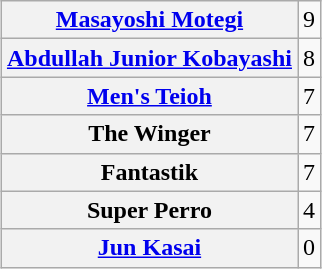<table class="wikitable" style="margin: 1em auto 1em auto;text-align:center">
<tr>
<th><a href='#'>Masayoshi Motegi</a></th>
<td>9</td>
</tr>
<tr>
<th><a href='#'>Abdullah Junior Kobayashi</a></th>
<td>8</td>
</tr>
<tr>
<th><a href='#'>Men's Teioh</a></th>
<td>7</td>
</tr>
<tr>
<th>The Winger</th>
<td>7</td>
</tr>
<tr>
<th>Fantastik</th>
<td>7</td>
</tr>
<tr>
<th>Super Perro</th>
<td>4</td>
</tr>
<tr>
<th><a href='#'>Jun Kasai</a></th>
<td>0</td>
</tr>
</table>
